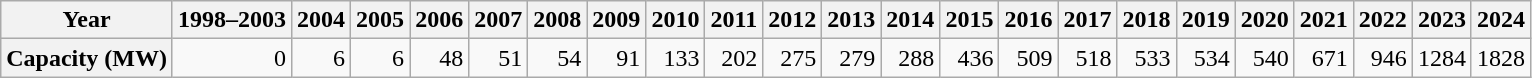<table class="wikitable" style="text-align:right;">
<tr>
<th>Year</th>
<th>1998–2003</th>
<th>2004</th>
<th>2005</th>
<th>2006</th>
<th>2007</th>
<th>2008</th>
<th>2009</th>
<th>2010</th>
<th>2011</th>
<th>2012</th>
<th>2013</th>
<th>2014</th>
<th>2015</th>
<th>2016</th>
<th>2017</th>
<th>2018</th>
<th>2019</th>
<th>2020</th>
<th>2021</th>
<th>2022</th>
<th>2023</th>
<th>2024</th>
</tr>
<tr>
<th>Capacity (MW)</th>
<td>0</td>
<td>6</td>
<td>6</td>
<td>48</td>
<td>51</td>
<td>54</td>
<td>91</td>
<td>133</td>
<td>202</td>
<td>275</td>
<td>279</td>
<td>288</td>
<td>436</td>
<td>509</td>
<td>518</td>
<td>533</td>
<td>534</td>
<td>540</td>
<td>671</td>
<td>946</td>
<td>1284</td>
<td>1828</td>
</tr>
</table>
